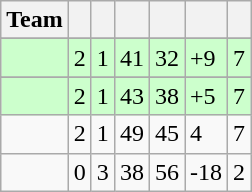<table class="wikitable">
<tr>
<th>Team</th>
<th></th>
<th></th>
<th></th>
<th></th>
<th></th>
<th></th>
</tr>
<tr>
</tr>
<tr bgcolor=#cfc>
<td></td>
<td>2</td>
<td>1</td>
<td>41</td>
<td>32</td>
<td>+9</td>
<td>7</td>
</tr>
<tr>
</tr>
<tr bgcolor=#cfc>
<td></td>
<td>2</td>
<td>1</td>
<td>43</td>
<td>38</td>
<td>+5</td>
<td>7</td>
</tr>
<tr>
<td></td>
<td>2</td>
<td>1</td>
<td>49</td>
<td>45</td>
<td>4</td>
<td>7</td>
</tr>
<tr>
<td></td>
<td>0</td>
<td>3</td>
<td>38</td>
<td>56</td>
<td>-18</td>
<td>2</td>
</tr>
</table>
